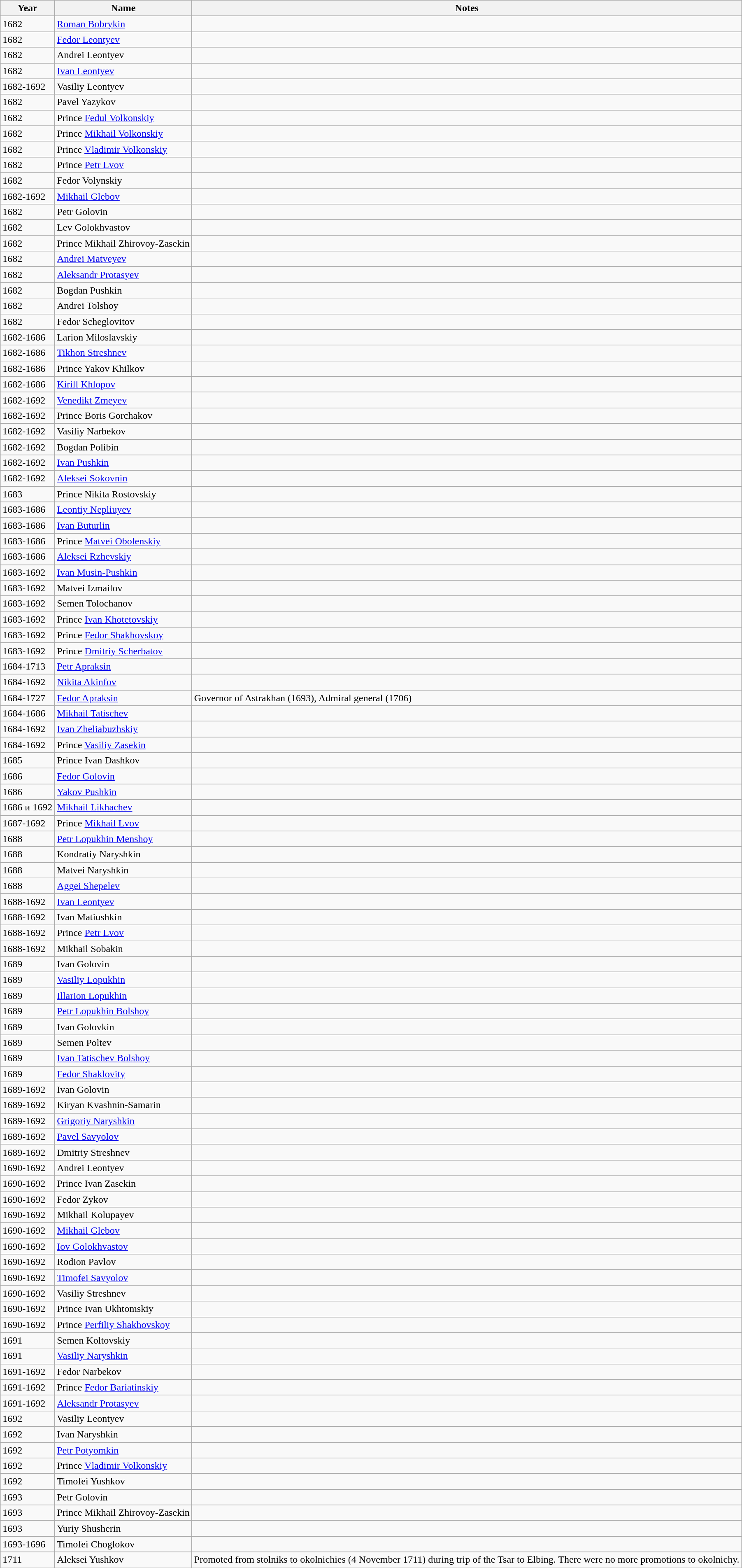<table class="wikitable">
<tr>
<th>Year</th>
<th>Name</th>
<th>Notes</th>
</tr>
<tr>
<td>1682</td>
<td><a href='#'>Roman Bobrykin</a></td>
<td></td>
</tr>
<tr>
<td>1682</td>
<td><a href='#'>Fedor Leontyev</a></td>
<td></td>
</tr>
<tr>
<td>1682</td>
<td>Andrei Leontyev</td>
<td></td>
</tr>
<tr>
<td>1682</td>
<td><a href='#'>Ivan Leontyev</a></td>
<td></td>
</tr>
<tr>
<td>1682-1692</td>
<td>Vasiliy Leontyev</td>
<td></td>
</tr>
<tr>
<td>1682</td>
<td>Pavel Yazykov</td>
<td></td>
</tr>
<tr>
<td>1682</td>
<td>Prince <a href='#'>Fedul Volkonskiy</a></td>
<td></td>
</tr>
<tr>
<td>1682</td>
<td>Prince <a href='#'>Mikhail Volkonskiy</a></td>
<td></td>
</tr>
<tr>
<td>1682</td>
<td>Prince <a href='#'>Vladimir Volkonskiy</a></td>
<td></td>
</tr>
<tr>
<td>1682</td>
<td>Prince <a href='#'>Petr Lvov</a></td>
<td></td>
</tr>
<tr>
<td>1682</td>
<td>Fedor Volynskiy</td>
<td></td>
</tr>
<tr>
<td>1682-1692</td>
<td><a href='#'>Mikhail Glebov</a></td>
<td></td>
</tr>
<tr>
<td>1682</td>
<td>Petr Golovin</td>
<td></td>
</tr>
<tr>
<td>1682</td>
<td>Lev Golokhvastov</td>
<td></td>
</tr>
<tr>
<td>1682</td>
<td>Prince Mikhail Zhirovoy-Zasekin</td>
<td></td>
</tr>
<tr>
<td>1682</td>
<td><a href='#'>Andrei Matveyev</a></td>
<td></td>
</tr>
<tr>
<td>1682</td>
<td><a href='#'>Aleksandr Protasyev</a></td>
<td></td>
</tr>
<tr>
<td>1682</td>
<td>Bogdan Pushkin</td>
<td></td>
</tr>
<tr>
<td>1682</td>
<td>Andrei Tolshoy</td>
<td></td>
</tr>
<tr>
<td>1682</td>
<td>Fedor Scheglovitov</td>
<td></td>
</tr>
<tr>
<td>1682-1686</td>
<td>Larion Miloslavskiy</td>
<td></td>
</tr>
<tr>
<td>1682-1686</td>
<td><a href='#'>Tikhon Streshnev</a></td>
<td></td>
</tr>
<tr>
<td>1682-1686</td>
<td>Prince Yakov Khilkov</td>
<td></td>
</tr>
<tr>
<td>1682-1686</td>
<td><a href='#'>Kirill Khlopov</a></td>
<td></td>
</tr>
<tr>
<td>1682-1692</td>
<td><a href='#'>Venedikt Zmeyev</a></td>
<td></td>
</tr>
<tr>
<td>1682-1692</td>
<td>Prince Boris Gorchakov</td>
<td></td>
</tr>
<tr>
<td>1682-1692</td>
<td>Vasiliy Narbekov</td>
<td></td>
</tr>
<tr>
<td>1682-1692</td>
<td>Bogdan Polibin</td>
<td></td>
</tr>
<tr>
<td>1682-1692</td>
<td><a href='#'>Ivan Pushkin</a></td>
<td></td>
</tr>
<tr>
<td>1682-1692</td>
<td><a href='#'>Aleksei Sokovnin</a></td>
<td></td>
</tr>
<tr>
<td>1683</td>
<td>Prince Nikita Rostovskiy</td>
<td></td>
</tr>
<tr>
<td>1683-1686</td>
<td><a href='#'>Leontiy Nepliuyev</a></td>
<td></td>
</tr>
<tr>
<td>1683-1686</td>
<td><a href='#'>Ivan Buturlin</a></td>
<td></td>
</tr>
<tr>
<td>1683-1686</td>
<td>Prince <a href='#'>Matvei Obolenskiy</a></td>
<td></td>
</tr>
<tr>
<td>1683-1686</td>
<td><a href='#'>Aleksei Rzhevskiy</a></td>
<td></td>
</tr>
<tr>
<td>1683-1692</td>
<td><a href='#'>Ivan Musin-Pushkin</a></td>
<td></td>
</tr>
<tr>
<td>1683-1692</td>
<td>Matvei Izmailov</td>
<td></td>
</tr>
<tr>
<td>1683-1692</td>
<td>Semen Tolochanov</td>
<td></td>
</tr>
<tr>
<td>1683-1692</td>
<td>Prince <a href='#'>Ivan Khotetovskiy</a></td>
<td></td>
</tr>
<tr>
<td>1683-1692</td>
<td>Prince <a href='#'>Fedor Shakhovskoy</a></td>
<td></td>
</tr>
<tr>
<td>1683-1692</td>
<td>Prince <a href='#'>Dmitriy Scherbatov</a></td>
<td></td>
</tr>
<tr>
<td>1684-1713</td>
<td><a href='#'>Petr Apraksin</a></td>
<td></td>
</tr>
<tr>
<td>1684-1692</td>
<td><a href='#'>Nikita Akinfov</a></td>
<td></td>
</tr>
<tr>
<td>1684-1727</td>
<td><a href='#'>Fedor Apraksin</a></td>
<td>Governor of Astrakhan (1693), Admiral general (1706)</td>
</tr>
<tr>
<td>1684-1686</td>
<td><a href='#'>Mikhail Tatischev</a></td>
<td></td>
</tr>
<tr>
<td>1684-1692</td>
<td><a href='#'>Ivan Zheliabuzhskiy</a></td>
<td></td>
</tr>
<tr>
<td>1684-1692</td>
<td>Prince <a href='#'>Vasiliy Zasekin</a></td>
<td></td>
</tr>
<tr>
<td>1685</td>
<td>Prince Ivan Dashkov</td>
<td></td>
</tr>
<tr>
<td>1686</td>
<td><a href='#'>Fedor Golovin</a></td>
<td></td>
</tr>
<tr>
<td>1686</td>
<td><a href='#'>Yakov Pushkin</a></td>
<td></td>
</tr>
<tr>
<td>1686 и 1692</td>
<td><a href='#'>Mikhail Likhachev</a></td>
<td></td>
</tr>
<tr>
<td>1687-1692</td>
<td>Prince <a href='#'>Mikhail Lvov</a></td>
<td></td>
</tr>
<tr>
<td>1688</td>
<td><a href='#'>Petr Lopukhin Menshoy</a></td>
<td></td>
</tr>
<tr>
<td>1688</td>
<td>Kondratiy Naryshkin</td>
<td></td>
</tr>
<tr>
<td>1688</td>
<td>Matvei Naryshkin</td>
<td></td>
</tr>
<tr>
<td>1688</td>
<td><a href='#'>Aggei Shepelev</a></td>
<td></td>
</tr>
<tr>
<td>1688-1692</td>
<td><a href='#'>Ivan Leontyev</a></td>
<td></td>
</tr>
<tr>
<td>1688-1692</td>
<td>Ivan Matiushkin</td>
<td></td>
</tr>
<tr>
<td>1688-1692</td>
<td>Prince <a href='#'>Petr Lvov</a></td>
<td></td>
</tr>
<tr>
<td>1688-1692</td>
<td>Mikhail Sobakin</td>
<td></td>
</tr>
<tr>
<td>1689</td>
<td>Ivan Golovin</td>
<td></td>
</tr>
<tr>
<td>1689</td>
<td><a href='#'>Vasiliy Lopukhin</a></td>
<td></td>
</tr>
<tr>
<td>1689</td>
<td><a href='#'>Illarion Lopukhin</a></td>
<td></td>
</tr>
<tr>
<td>1689</td>
<td><a href='#'>Petr Lopukhin Bolshoy</a></td>
<td></td>
</tr>
<tr>
<td>1689</td>
<td>Ivan Golovkin</td>
<td></td>
</tr>
<tr>
<td>1689</td>
<td>Semen Poltev</td>
<td></td>
</tr>
<tr>
<td>1689</td>
<td><a href='#'>Ivan Tatischev Bolshoy</a></td>
<td></td>
</tr>
<tr>
<td>1689</td>
<td><a href='#'>Fedor Shaklovity</a></td>
<td></td>
</tr>
<tr>
<td>1689-1692</td>
<td>Ivan Golovin</td>
<td></td>
</tr>
<tr>
<td>1689-1692</td>
<td>Kiryan Kvashnin-Samarin</td>
<td></td>
</tr>
<tr>
<td>1689-1692</td>
<td><a href='#'>Grigoriy Naryshkin</a></td>
<td></td>
</tr>
<tr>
<td>1689-1692</td>
<td><a href='#'>Pavel Savyolov</a></td>
<td></td>
</tr>
<tr>
<td>1689-1692</td>
<td>Dmitriy Streshnev</td>
<td></td>
</tr>
<tr>
<td>1690-1692</td>
<td>Andrei Leontyev</td>
<td></td>
</tr>
<tr>
<td>1690-1692</td>
<td>Prince Ivan Zasekin</td>
<td></td>
</tr>
<tr>
<td>1690-1692</td>
<td>Fedor Zykov</td>
<td></td>
</tr>
<tr>
<td>1690-1692</td>
<td>Mikhail Kolupayev</td>
<td></td>
</tr>
<tr>
<td>1690-1692</td>
<td><a href='#'>Mikhail Glebov</a></td>
<td></td>
</tr>
<tr>
<td>1690-1692</td>
<td><a href='#'>Iov Golokhvastov</a></td>
<td></td>
</tr>
<tr>
<td>1690-1692</td>
<td>Rodion Pavlov</td>
<td></td>
</tr>
<tr>
<td>1690-1692</td>
<td><a href='#'>Timofei Savyolov</a></td>
<td></td>
</tr>
<tr>
<td>1690-1692</td>
<td>Vasiliy Streshnev</td>
<td></td>
</tr>
<tr>
<td>1690-1692</td>
<td>Prince Ivan Ukhtomskiy</td>
<td></td>
</tr>
<tr>
<td>1690-1692</td>
<td>Prince <a href='#'>Perfiliy Shakhovskoy</a></td>
<td></td>
</tr>
<tr>
<td>1691</td>
<td>Semen Koltovskiy</td>
<td></td>
</tr>
<tr>
<td>1691</td>
<td><a href='#'>Vasiliy Naryshkin</a></td>
<td></td>
</tr>
<tr>
<td>1691-1692</td>
<td>Fedor Narbekov</td>
<td></td>
</tr>
<tr>
<td>1691-1692</td>
<td>Prince <a href='#'>Fedor Bariatinskiy</a></td>
<td></td>
</tr>
<tr>
<td>1691-1692</td>
<td><a href='#'>Aleksandr Protasyev</a></td>
<td></td>
</tr>
<tr>
<td>1692</td>
<td>Vasiliy Leontyev</td>
<td></td>
</tr>
<tr>
<td>1692</td>
<td>Ivan Naryshkin</td>
<td></td>
</tr>
<tr>
<td>1692</td>
<td><a href='#'>Petr Potyomkin</a></td>
<td></td>
</tr>
<tr>
<td>1692</td>
<td>Prince <a href='#'>Vladimir Volkonskiy</a></td>
<td></td>
</tr>
<tr>
<td>1692</td>
<td>Timofei Yushkov</td>
<td></td>
</tr>
<tr>
<td>1693</td>
<td>Petr Golovin</td>
<td></td>
</tr>
<tr>
<td>1693</td>
<td>Prince Mikhail Zhirovoy-Zasekin</td>
<td></td>
</tr>
<tr>
<td>1693</td>
<td>Yuriy Shusherin</td>
<td></td>
</tr>
<tr>
<td>1693-1696</td>
<td>Timofei Choglokov</td>
<td></td>
</tr>
<tr>
<td>1711</td>
<td>Aleksei Yushkov</td>
<td>Promoted from stolniks to okolnichies (4 November 1711) during trip of the Tsar to Elbing. There were no more promotions to okolnichy.</td>
</tr>
</table>
